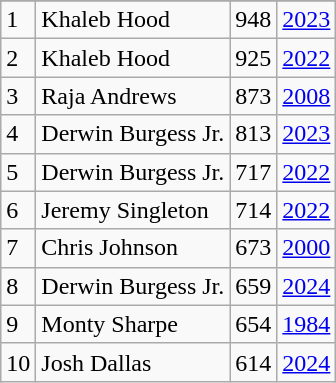<table class="wikitable">
<tr>
</tr>
<tr>
<td>1</td>
<td>Khaleb Hood</td>
<td>948</td>
<td><a href='#'>2023</a></td>
</tr>
<tr>
<td>2</td>
<td>Khaleb Hood</td>
<td>925</td>
<td><a href='#'>2022</a></td>
</tr>
<tr>
<td>3</td>
<td>Raja Andrews</td>
<td>873</td>
<td><a href='#'>2008</a></td>
</tr>
<tr>
<td>4</td>
<td>Derwin Burgess Jr.</td>
<td>813</td>
<td><a href='#'>2023</a></td>
</tr>
<tr>
<td>5</td>
<td>Derwin Burgess Jr.</td>
<td>717</td>
<td><a href='#'>2022</a></td>
</tr>
<tr>
<td>6</td>
<td>Jeremy Singleton</td>
<td>714</td>
<td><a href='#'>2022</a></td>
</tr>
<tr>
<td>7</td>
<td>Chris Johnson</td>
<td>673</td>
<td><a href='#'>2000</a></td>
</tr>
<tr>
<td>8</td>
<td>Derwin Burgess Jr.</td>
<td>659</td>
<td><a href='#'>2024</a></td>
</tr>
<tr>
<td>9</td>
<td>Monty Sharpe</td>
<td>654</td>
<td><a href='#'>1984</a></td>
</tr>
<tr>
<td>10</td>
<td>Josh Dallas</td>
<td>614</td>
<td><a href='#'>2024</a></td>
</tr>
</table>
